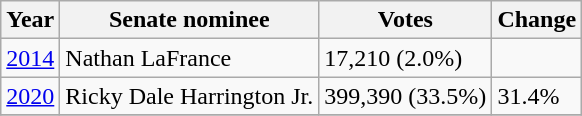<table class="wikitable">
<tr>
<th>Year</th>
<th>Senate nominee</th>
<th>Votes</th>
<th>Change</th>
</tr>
<tr>
<td><a href='#'>2014</a></td>
<td>Nathan LaFrance</td>
<td>17,210 (2.0%)</td>
<td></td>
</tr>
<tr>
<td><a href='#'>2020</a></td>
<td>Ricky Dale Harrington Jr.</td>
<td>399,390 (33.5%)</td>
<td> 31.4%</td>
</tr>
<tr>
</tr>
</table>
